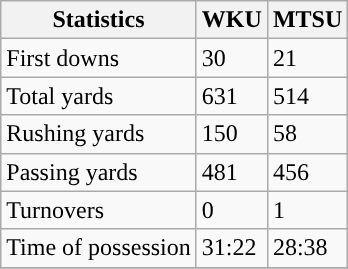<table class="wikitable">
<tr>
<th>Statistics</th>
<th>WKU</th>
<th>MTSU</th>
</tr>
<tr>
<td>First downs</td>
<td>30</td>
<td>21</td>
</tr>
<tr>
<td>Total yards</td>
<td>631</td>
<td>514</td>
</tr>
<tr>
<td>Rushing yards</td>
<td>150</td>
<td>58</td>
</tr>
<tr>
<td>Passing yards</td>
<td>481</td>
<td>456</td>
</tr>
<tr>
<td>Turnovers</td>
<td>0</td>
<td>1</td>
</tr>
<tr>
<td>Time of possession</td>
<td>31:22</td>
<td>28:38</td>
</tr>
<tr>
</tr>
</table>
